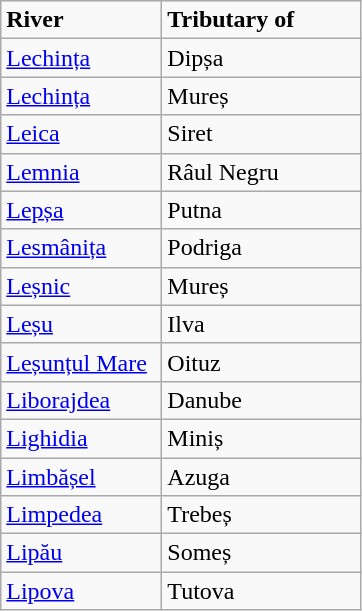<table class="wikitable">
<tr>
<td width="100pt"><strong>River</strong></td>
<td width="125pt"><strong>Tributary of</strong></td>
</tr>
<tr>
<td><a href='#'>Lechința</a></td>
<td>Dipșa</td>
</tr>
<tr>
<td><a href='#'>Lechința</a></td>
<td>Mureș</td>
</tr>
<tr>
<td><a href='#'>Leica</a></td>
<td>Siret</td>
</tr>
<tr>
<td><a href='#'>Lemnia</a></td>
<td>Râul Negru</td>
</tr>
<tr>
<td><a href='#'>Lepșa</a></td>
<td>Putna</td>
</tr>
<tr>
<td><a href='#'>Lesmânița</a></td>
<td>Podriga</td>
</tr>
<tr>
<td><a href='#'>Leșnic</a></td>
<td>Mureș</td>
</tr>
<tr>
<td><a href='#'>Leșu</a></td>
<td>Ilva</td>
</tr>
<tr>
<td><a href='#'>Leșunțul Mare</a></td>
<td>Oituz</td>
</tr>
<tr>
<td><a href='#'>Liborajdea</a></td>
<td>Danube</td>
</tr>
<tr>
<td><a href='#'>Lighidia</a></td>
<td>Miniș</td>
</tr>
<tr>
<td><a href='#'>Limbășel</a></td>
<td>Azuga</td>
</tr>
<tr>
<td><a href='#'>Limpedea</a></td>
<td>Trebeș</td>
</tr>
<tr>
<td><a href='#'>Lipău</a></td>
<td>Someș</td>
</tr>
<tr>
<td><a href='#'>Lipova</a></td>
<td>Tutova</td>
</tr>
</table>
